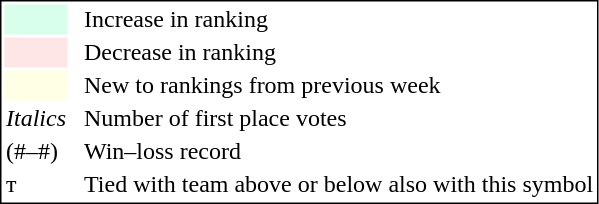<table style="border:1px solid black;">
<tr>
<td style="background:#D8FFEB; width:20px;"></td>
<td> </td>
<td>Increase in ranking</td>
</tr>
<tr>
<td style="background:#FFE6E6; width:20px;"></td>
<td> </td>
<td>Decrease in ranking</td>
</tr>
<tr>
<td style="background:#FFFFE6; width:20px;"></td>
<td> </td>
<td>New to rankings from previous week</td>
</tr>
<tr>
<td><em>Italics</em></td>
<td> </td>
<td>Number of first place votes</td>
</tr>
<tr>
<td>(#–#)</td>
<td> </td>
<td>Win–loss record</td>
</tr>
<tr>
<td>т</td>
<td></td>
<td>Tied with team above or below also with this symbol</td>
</tr>
</table>
